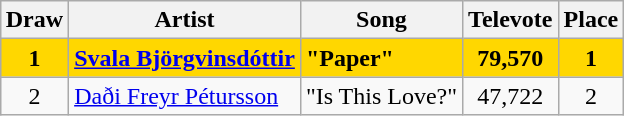<table class="sortable wikitable" style="margin: 1em auto 1em auto; text-align:center">
<tr>
<th>Draw</th>
<th>Artist</th>
<th>Song</th>
<th>Televote</th>
<th>Place</th>
</tr>
<tr style="font-weight:bold; background:gold;">
<td>1</td>
<td align="left"><a href='#'>Svala Björgvinsdóttir</a></td>
<td align="left">"Paper"</td>
<td>79,570</td>
<td>1</td>
</tr>
<tr>
<td>2</td>
<td align="left"><a href='#'>Daði Freyr Pétursson</a></td>
<td align="left">"Is This Love?"</td>
<td>47,722</td>
<td>2</td>
</tr>
</table>
